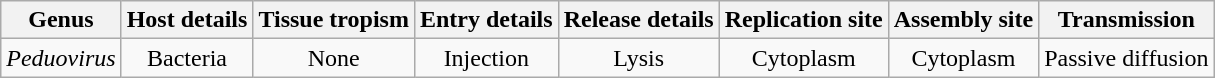<table class="wikitable sortable" style="text-align:center">
<tr>
<th>Genus</th>
<th>Host details</th>
<th>Tissue tropism</th>
<th>Entry details</th>
<th>Release details</th>
<th>Replication site</th>
<th>Assembly site</th>
<th>Transmission</th>
</tr>
<tr>
<td><em>Peduovirus</em></td>
<td>Bacteria</td>
<td>None</td>
<td>Injection</td>
<td>Lysis</td>
<td>Cytoplasm</td>
<td>Cytoplasm</td>
<td>Passive diffusion</td>
</tr>
</table>
